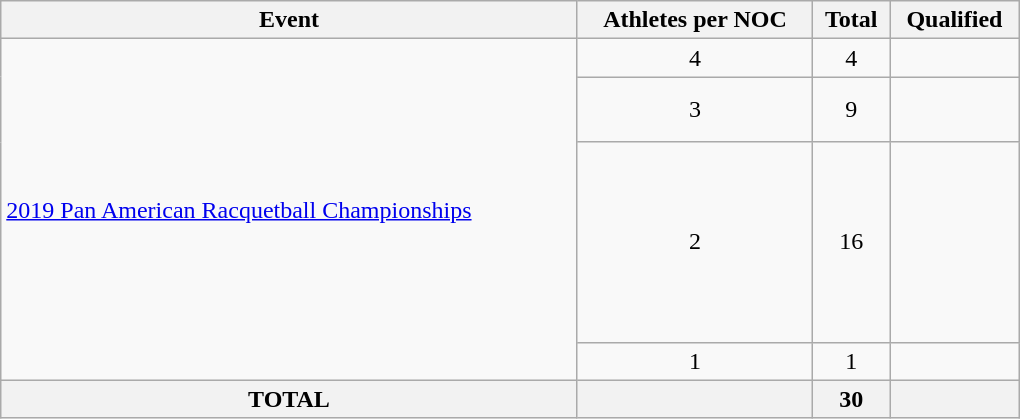<table class="wikitable" width=680>
<tr>
<th>Event</th>
<th>Athletes per NOC</th>
<th>Total</th>
<th>Qualified</th>
</tr>
<tr>
<td rowspan="4"><a href='#'>2019 Pan American Racquetball Championships</a></td>
<td align=center>4</td>
<td align=center>4</td>
<td></td>
</tr>
<tr>
<td align=center>3</td>
<td align=center>9</td>
<td><br><br></td>
</tr>
<tr>
<td align=center>2</td>
<td align=center>16</td>
<td><br><br><br><br><br><br><br></td>
</tr>
<tr>
<td align=center>1</td>
<td align=center>1</td>
<td></td>
</tr>
<tr>
<th>TOTAL</th>
<th></th>
<th>30</th>
<th></th>
</tr>
</table>
